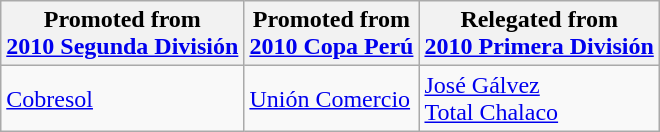<table class="wikitable">
<tr>
<th>Promoted from<br><a href='#'>2010 Segunda División</a></th>
<th>Promoted from<br><a href='#'>2010 Copa Perú</a></th>
<th>Relegated from<br><a href='#'>2010 Primera División</a></th>
</tr>
<tr>
<td> <a href='#'>Cobresol</a> </td>
<td> <a href='#'>Unión Comercio</a> </td>
<td> <a href='#'>José Gálvez</a> <br> <a href='#'>Total Chalaco</a> </td>
</tr>
</table>
